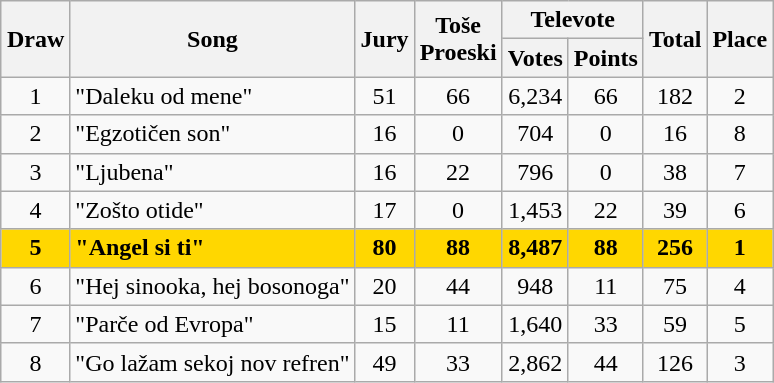<table class="sortable wikitable" style="margin: 1em auto 1em auto; text-align:center;">
<tr>
<th rowspan="2">Draw</th>
<th rowspan="2">Song</th>
<th rowspan="2">Jury</th>
<th rowspan="2">Toše<br>Proeski</th>
<th colspan="2">Televote</th>
<th rowspan="2">Total</th>
<th rowspan="2">Place</th>
</tr>
<tr>
<th>Votes</th>
<th>Points</th>
</tr>
<tr>
<td>1</td>
<td align="left">"Daleku od mene"</td>
<td>51</td>
<td>66</td>
<td>6,234</td>
<td>66</td>
<td>182</td>
<td>2</td>
</tr>
<tr>
<td>2</td>
<td align="left">"Egzotičen son"</td>
<td>16</td>
<td>0</td>
<td>704</td>
<td>0</td>
<td>16</td>
<td>8</td>
</tr>
<tr>
<td>3</td>
<td align="left">"Ljubena"</td>
<td>16</td>
<td>22</td>
<td>796</td>
<td>0</td>
<td>38</td>
<td>7</td>
</tr>
<tr>
<td>4</td>
<td align="left">"Zošto otide"</td>
<td>17</td>
<td>0</td>
<td>1,453</td>
<td>22</td>
<td>39</td>
<td>6</td>
</tr>
<tr style="font-weight:bold; background:gold;">
<td>5</td>
<td align="left">"Angel si ti"</td>
<td>80</td>
<td>88</td>
<td>8,487</td>
<td>88</td>
<td>256</td>
<td>1</td>
</tr>
<tr>
<td>6</td>
<td align="left">"Hej sinooka, hej bosonoga"</td>
<td>20</td>
<td>44</td>
<td>948</td>
<td>11</td>
<td>75</td>
<td>4</td>
</tr>
<tr>
<td>7</td>
<td align="left">"Parče od Evropa"</td>
<td>15</td>
<td>11</td>
<td>1,640</td>
<td>33</td>
<td>59</td>
<td>5</td>
</tr>
<tr>
<td>8</td>
<td align="left">"Go lažam sekoj nov refren"</td>
<td>49</td>
<td>33</td>
<td>2,862</td>
<td>44</td>
<td>126</td>
<td>3</td>
</tr>
</table>
